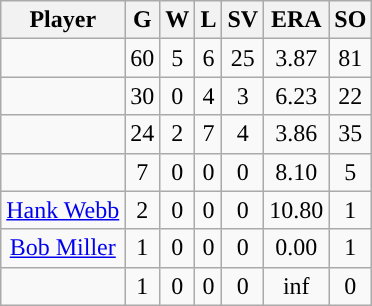<table class="wikitable sortable">
<tr>
<th>Player</th>
<th>G</th>
<th>W</th>
<th>L</th>
<th>SV</th>
<th>ERA</th>
<th>SO</th>
</tr>
<tr align="center">
<td></td>
<td>60</td>
<td>5</td>
<td>6</td>
<td>25</td>
<td>3.87</td>
<td>81</td>
</tr>
<tr align="center">
<td></td>
<td>30</td>
<td>0</td>
<td>4</td>
<td>3</td>
<td>6.23</td>
<td>22</td>
</tr>
<tr align="center">
<td></td>
<td>24</td>
<td>2</td>
<td>7</td>
<td>4</td>
<td>3.86</td>
<td>35</td>
</tr>
<tr align="center">
<td></td>
<td>7</td>
<td>0</td>
<td>0</td>
<td>0</td>
<td>8.10</td>
<td>5</td>
</tr>
<tr align="center">
<td><a href='#'>Hank Webb</a></td>
<td>2</td>
<td>0</td>
<td>0</td>
<td>0</td>
<td>10.80</td>
<td>1</td>
</tr>
<tr align=center>
<td><a href='#'>Bob Miller</a></td>
<td>1</td>
<td>0</td>
<td>0</td>
<td>0</td>
<td>0.00</td>
<td>1</td>
</tr>
<tr align=center>
<td></td>
<td>1</td>
<td>0</td>
<td>0</td>
<td>0</td>
<td>inf</td>
<td>0</td>
</tr>
</table>
